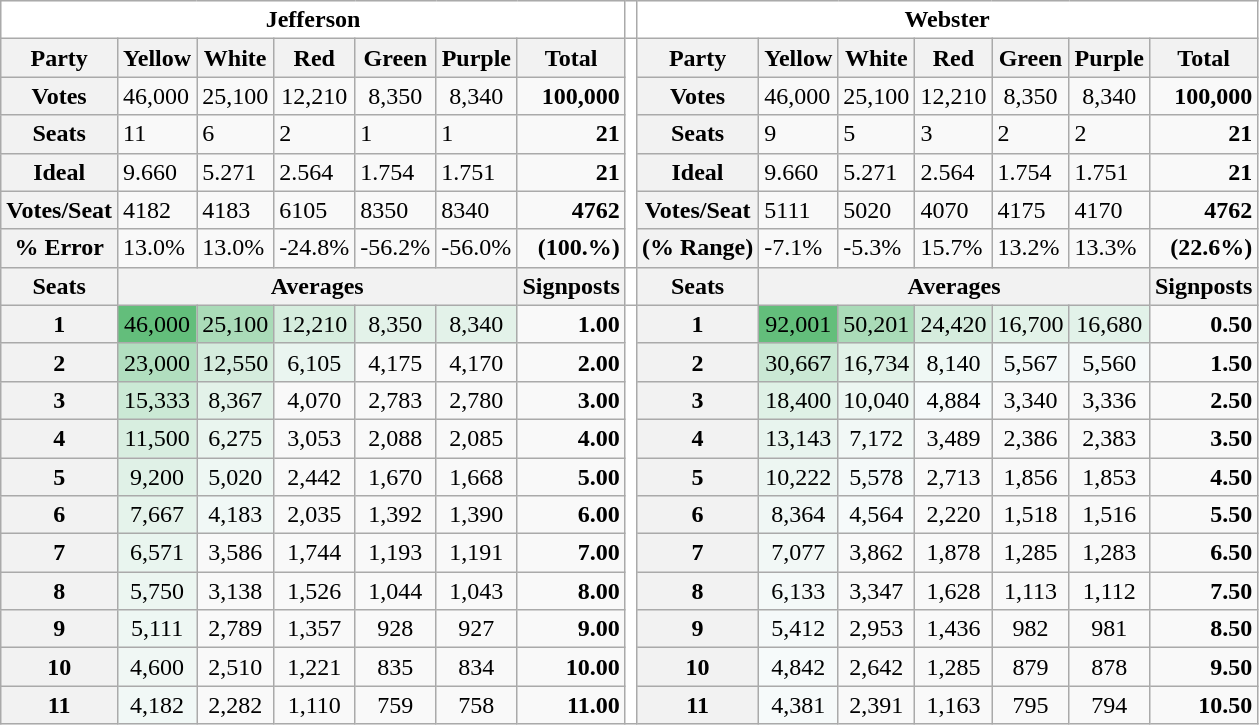<table class="wikitable mw-collapsible" style="text-align:center; color:#000000;">
<tr>
<th colspan="7" style="vertical-align:bottom; background-color:#ffffff;">Jefferson</th>
<th style="background-color:#ffffff; font-weight:normal; text-align:left;"></th>
<th colspan="7" style="background-color:#FFF;">Webster</th>
</tr>
<tr style="font-weight:bold;">
<th style="vertical-align:bottom;">Party</th>
<th style="vertical-align:bottom;">Yellow</th>
<th style="vertical-align:bottom;">White</th>
<th style="vertical-align:bottom;">Red</th>
<th style="vertical-align:bottom;">Green</th>
<th style="vertical-align:bottom;">Purple</th>
<th style="vertical-align:bottom;">Total</th>
<td rowspan="6" style="background-color:#ffffff; font-weight:normal; text-align:left;"></td>
<th>Party</th>
<th>Yellow</th>
<th>White</th>
<th>Red</th>
<th>Green</th>
<th>Purple</th>
<th>Total</th>
</tr>
<tr>
<th style="vertical-align:bottom; font-weight:bold;">Votes</th>
<td style="vertical-align:bottom; text-align:left;">46,000</td>
<td style="vertical-align:bottom;">25,100</td>
<td style="vertical-align:bottom;">12,210</td>
<td style="vertical-align:bottom;">8,350</td>
<td style="vertical-align:bottom;">8,340</td>
<td style="text-align:right; vertical-align:bottom; font-weight:bold;">100,000</td>
<th style="font-weight:bold;">Votes</th>
<td style="text-align:left;">46,000</td>
<td>25,100</td>
<td>12,210</td>
<td>8,350</td>
<td>8,340</td>
<td style="text-align:right; font-weight:bold;">100,000</td>
</tr>
<tr style="text-align:left;">
<th style="text-align:center; vertical-align:bottom; font-weight:bold;">Seats</th>
<td style="vertical-align:bottom;">11</td>
<td style="vertical-align:bottom;">6</td>
<td style="vertical-align:bottom;">2</td>
<td style="vertical-align:bottom;">1</td>
<td style="vertical-align:bottom;">1</td>
<td style="text-align:right; vertical-align:bottom; font-weight:bold;">21</td>
<th style="text-align:center; font-weight:bold;">Seats</th>
<td>9</td>
<td>5</td>
<td>3</td>
<td>2</td>
<td>2</td>
<td style="text-align:right; font-weight:bold;">21</td>
</tr>
<tr style="text-align:left;">
<th style="text-align:center; vertical-align:bottom; font-weight:bold;">Ideal</th>
<td style="vertical-align:bottom;">9.660</td>
<td style="vertical-align:bottom;">5.271</td>
<td style="vertical-align:bottom;">2.564</td>
<td style="vertical-align:bottom;">1.754</td>
<td style="vertical-align:bottom;">1.751</td>
<td style="text-align:right; vertical-align:bottom; font-weight:bold;">21</td>
<th style="text-align:center; font-weight:bold;">Ideal</th>
<td>9.660</td>
<td>5.271</td>
<td>2.564</td>
<td>1.754</td>
<td>1.751</td>
<td style="text-align:right; font-weight:bold;">21</td>
</tr>
<tr style="text-align:left;">
<th style="text-align:center; vertical-align:bottom; font-weight:bold;">Votes/Seat</th>
<td style="vertical-align:bottom;">4182</td>
<td style="vertical-align:bottom;">4183</td>
<td style="vertical-align:bottom;">6105</td>
<td style="vertical-align:bottom;">8350</td>
<td style="vertical-align:bottom;">8340</td>
<td style="text-align:right; vertical-align:bottom; font-weight:bold;">4762</td>
<th style="text-align:center; font-weight:bold;">Votes/Seat</th>
<td>5111</td>
<td>5020</td>
<td>4070</td>
<td>4175</td>
<td>4170</td>
<td style="text-align:right; font-weight:bold;">4762</td>
</tr>
<tr style="text-align:left;">
<th style="text-align:center; vertical-align:bottom; font-weight:bold;">% Error</th>
<td style="vertical-align:bottom;">13.0%</td>
<td style="vertical-align:bottom;">13.0%</td>
<td style="vertical-align:bottom;">-24.8%</td>
<td style="vertical-align:bottom;">-56.2%</td>
<td style="vertical-align:bottom;">-56.0%</td>
<td style="text-align:right; vertical-align:bottom; font-weight:bold;">(100.%)</td>
<th style="text-align:center; font-weight:bold;">(% Range)</th>
<td>-7.1%</td>
<td>-5.3%</td>
<td>15.7%</td>
<td>13.2%</td>
<td>13.3%</td>
<td style="text-align:right; font-weight:bold;">(22.6%)</td>
</tr>
<tr style="font-weight:bold;">
<th style="vertical-align:bottom;">Seats</th>
<th colspan="5">Averages</th>
<th style="vertical-align:bottom;">Signposts</th>
<td style="background-color:#ffffff; font-weight:normal; text-align:left;"></td>
<th>Seats</th>
<th colspan="5">Averages</th>
<th>Signposts</th>
</tr>
<tr>
<th style="vertical-align:bottom; font-weight:bold;">1</th>
<td style="vertical-align:bottom; background-color:#63BE7B;">46,000</td>
<td style="vertical-align:bottom; background-color:#AADBB8;">25,100</td>
<td style="vertical-align:bottom; background-color:#D6EDDE;">12,210</td>
<td style="vertical-align:bottom; background-color:#E3F2E9;">8,350</td>
<td style="vertical-align:bottom; background-color:#E3F2E9;">8,340</td>
<td style="text-align:right; vertical-align:bottom; font-weight:bold;">1.00</td>
<td rowspan="11" style="background-color:#ffffff; text-align:left;"></td>
<th style="font-weight:bold;">1</th>
<td style="background-color:#63BE7B;">92,001</td>
<td style="background-color:#AADBB8;">50,201</td>
<td style="background-color:#D5ECDD;">24,420</td>
<td style="background-color:#E2F2E8;">16,700</td>
<td style="background-color:#E2F2E9;">16,680</td>
<td style="text-align:right; font-weight:bold;">0.50</td>
</tr>
<tr>
<th style="vertical-align:bottom; font-weight:bold;">2</th>
<td style="vertical-align:bottom; background-color:#B1DEBF;">23,000</td>
<td style="vertical-align:bottom; background-color:#D5ECDD;">12,550</td>
<td style="vertical-align:bottom; background-color:#EAF5F0;">6,105</td>
<td style="vertical-align:bottom;">4,175</td>
<td style="vertical-align:bottom;">4,170</td>
<td style="text-align:right; vertical-align:bottom; font-weight:bold;">2.00</td>
<th style="font-weight:bold;">2</th>
<td style="background-color:#CAE8D4;">30,667</td>
<td style="background-color:#E2F2E8;">16,734</td>
<td style="background-color:#F0F8F5;">8,140</td>
<td style="background-color:#F4F9F9;">5,567</td>
<td style="background-color:#F5F9F9;">5,560</td>
<td style="text-align:right; font-weight:bold;">1.50</td>
</tr>
<tr>
<th style="vertical-align:bottom; font-weight:bold;">3</th>
<td style="vertical-align:bottom; background-color:#CBE9D5;">15,333</td>
<td style="vertical-align:bottom; background-color:#E3F2E9;">8,367</td>
<td style="vertical-align:bottom;">4,070</td>
<td style="vertical-align:bottom;">2,783</td>
<td style="vertical-align:bottom;">2,780</td>
<td style="text-align:right; vertical-align:bottom; font-weight:bold;">3.00</td>
<th style="font-weight:bold;">3</th>
<td style="background-color:#DFF1E6;">18,400</td>
<td style="background-color:#EDF6F2;">10,040</td>
<td style="background-color:#F6FAFA;">4,884</td>
<td>3,340</td>
<td>3,336</td>
<td style="text-align:right; font-weight:bold;">2.50</td>
</tr>
<tr>
<th style="vertical-align:bottom; font-weight:bold;">4</th>
<td style="vertical-align:bottom; background-color:#D8EEE0;">11,500</td>
<td style="vertical-align:bottom; background-color:#EAF5EF;">6,275</td>
<td style="vertical-align:bottom;">3,053</td>
<td style="vertical-align:bottom;">2,088</td>
<td style="vertical-align:bottom;">2,085</td>
<td style="text-align:right; vertical-align:bottom; font-weight:bold;">4.00</td>
<th style="font-weight:bold;">4</th>
<td style="background-color:#E8F4EE;">13,143</td>
<td style="background-color:#F2F8F6;">7,172</td>
<td>3,489</td>
<td>2,386</td>
<td>2,383</td>
<td style="text-align:right; font-weight:bold;">3.50</td>
</tr>
<tr>
<th style="vertical-align:bottom; font-weight:bold;">5</th>
<td style="vertical-align:bottom; background-color:#E0F1E7;">9,200</td>
<td style="vertical-align:bottom; background-color:#EEF7F3;">5,020</td>
<td style="vertical-align:bottom;">2,442</td>
<td style="vertical-align:bottom;">1,670</td>
<td style="vertical-align:bottom;">1,668</td>
<td style="text-align:right; vertical-align:bottom; font-weight:bold;">5.00</td>
<th style="font-weight:bold;">5</th>
<td style="background-color:#EDF6F2;">10,222</td>
<td style="background-color:#F4F9F9;">5,578</td>
<td>2,713</td>
<td>1,856</td>
<td>1,853</td>
<td style="text-align:right; font-weight:bold;">4.50</td>
</tr>
<tr>
<th style="vertical-align:bottom; font-weight:bold;">6</th>
<td style="vertical-align:bottom; background-color:#E5F3EB;">7,667</td>
<td style="vertical-align:bottom; background-color:#F1F8F6;">4,183</td>
<td style="vertical-align:bottom;">2,035</td>
<td style="vertical-align:bottom;">1,392</td>
<td style="vertical-align:bottom;">1,390</td>
<td style="text-align:right; vertical-align:bottom; font-weight:bold;">6.00</td>
<th style="font-weight:bold;">6</th>
<td style="background-color:#F0F7F5;">8,364</td>
<td style="background-color:#F6FAFA;">4,564</td>
<td>2,220</td>
<td>1,518</td>
<td>1,516</td>
<td style="text-align:right; font-weight:bold;">5.50</td>
</tr>
<tr>
<th style="vertical-align:bottom; font-weight:bold;">7</th>
<td style="vertical-align:bottom; background-color:#E9F5EF;">6,571</td>
<td style="vertical-align:bottom;">3,586</td>
<td style="vertical-align:bottom;">1,744</td>
<td style="vertical-align:bottom;">1,193</td>
<td style="vertical-align:bottom;">1,191</td>
<td style="text-align:right; vertical-align:bottom; font-weight:bold;">7.00</td>
<th style="font-weight:bold;">7</th>
<td style="background-color:#F2F8F6;">7,077</td>
<td>3,862</td>
<td>1,878</td>
<td>1,285</td>
<td>1,283</td>
<td style="text-align:right; font-weight:bold;">6.50</td>
</tr>
<tr>
<th style="vertical-align:bottom; font-weight:bold;">8</th>
<td style="vertical-align:bottom; background-color:#ECF6F1;">5,750</td>
<td style="vertical-align:bottom;">3,138</td>
<td style="vertical-align:bottom;">1,526</td>
<td style="vertical-align:bottom;">1,044</td>
<td style="vertical-align:bottom;">1,043</td>
<td style="text-align:right; vertical-align:bottom; font-weight:bold;">8.00</td>
<th style="font-weight:bold;">8</th>
<td style="background-color:#F4F9F8;">6,133</td>
<td>3,347</td>
<td>1,628</td>
<td>1,113</td>
<td>1,112</td>
<td style="text-align:right; font-weight:bold;">7.50</td>
</tr>
<tr>
<th style="vertical-align:bottom; font-weight:bold;">9</th>
<td style="vertical-align:bottom; background-color:#EEF7F3;">5,111</td>
<td style="vertical-align:bottom;">2,789</td>
<td style="vertical-align:bottom;">1,357</td>
<td style="vertical-align:bottom;">928</td>
<td style="vertical-align:bottom;">927</td>
<td style="text-align:right; vertical-align:bottom; font-weight:bold;">9.00</td>
<th style="font-weight:bold;">9</th>
<td style="background-color:#F5F9F9;">5,412</td>
<td>2,953</td>
<td>1,436</td>
<td>982</td>
<td>981</td>
<td style="text-align:right; font-weight:bold;">8.50</td>
</tr>
<tr>
<th style="vertical-align:bottom; font-weight:bold;">10</th>
<td style="vertical-align:bottom; background-color:#F0F7F4;">4,600</td>
<td style="vertical-align:bottom;">2,510</td>
<td style="vertical-align:bottom;">1,221</td>
<td style="vertical-align:bottom;">835</td>
<td style="vertical-align:bottom;">834</td>
<td style="text-align:right; vertical-align:bottom; font-weight:bold;">10.00</td>
<th style="font-weight:bold;">10</th>
<td style="background-color:#F6FAFA;">4,842</td>
<td>2,642</td>
<td>1,285</td>
<td>879</td>
<td>878</td>
<td style="text-align:right; font-weight:bold;">9.50</td>
</tr>
<tr>
<th style="vertical-align:bottom; font-weight:bold;">11</th>
<td style="vertical-align:bottom; background-color:#F1F8F6;">4,182</td>
<td style="vertical-align:bottom;">2,282</td>
<td style="vertical-align:bottom;">1,110</td>
<td style="vertical-align:bottom;">759</td>
<td style="vertical-align:bottom;">758</td>
<td style="text-align:right; vertical-align:bottom; font-weight:bold;">11.00</td>
<th style="font-weight:bold;">11</th>
<td style="background-color:#F6FAFA;">4,381</td>
<td>2,391</td>
<td>1,163</td>
<td>795</td>
<td>794</td>
<td style="text-align:right; font-weight:bold;">10.50</td>
</tr>
</table>
